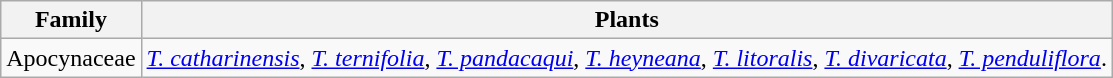<table class="wikitable sortable">
<tr>
<th>Family</th>
<th>Plants</th>
</tr>
<tr>
<td>Apocynaceae</td>
<td><a href='#'><em>T. catharinensis</em></a>, <a href='#'><em>T. ternifolia</em></a>, <a href='#'><em>T. pandacaqui</em></a>, <a href='#'><em>T. heyneana</em></a>, <a href='#'><em>T. litoralis</em></a>, <a href='#'><em>T. divaricata</em></a>, <a href='#'><em>T. penduliflora</em></a>.</td>
</tr>
</table>
